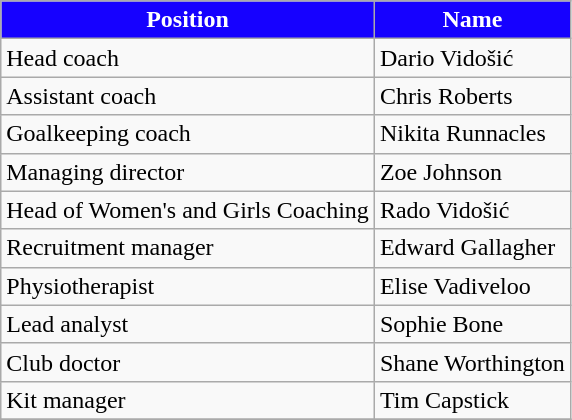<table class="wikitable">
<tr>
<th style="background: #1601FF; color:#FFFFFF;">Position</th>
<th style="background: #1601FF; color:#FFFFFF;">Name</th>
</tr>
<tr>
<td>Head coach</td>
<td>Dario Vidošić</td>
</tr>
<tr>
<td>Assistant coach</td>
<td>Chris Roberts</td>
</tr>
<tr>
<td>Goalkeeping coach</td>
<td>Nikita Runnacles</td>
</tr>
<tr>
<td>Managing director</td>
<td>Zoe Johnson</td>
</tr>
<tr>
<td>Head of Women's and Girls Coaching</td>
<td>Rado Vidošić</td>
</tr>
<tr>
<td>Recruitment manager</td>
<td>Edward Gallagher</td>
</tr>
<tr>
<td>Physiotherapist</td>
<td>Elise Vadiveloo</td>
</tr>
<tr>
<td>Lead analyst</td>
<td>Sophie Bone</td>
</tr>
<tr>
<td>Club doctor</td>
<td>Shane Worthington</td>
</tr>
<tr>
<td>Kit manager</td>
<td>Tim Capstick</td>
</tr>
<tr>
</tr>
</table>
